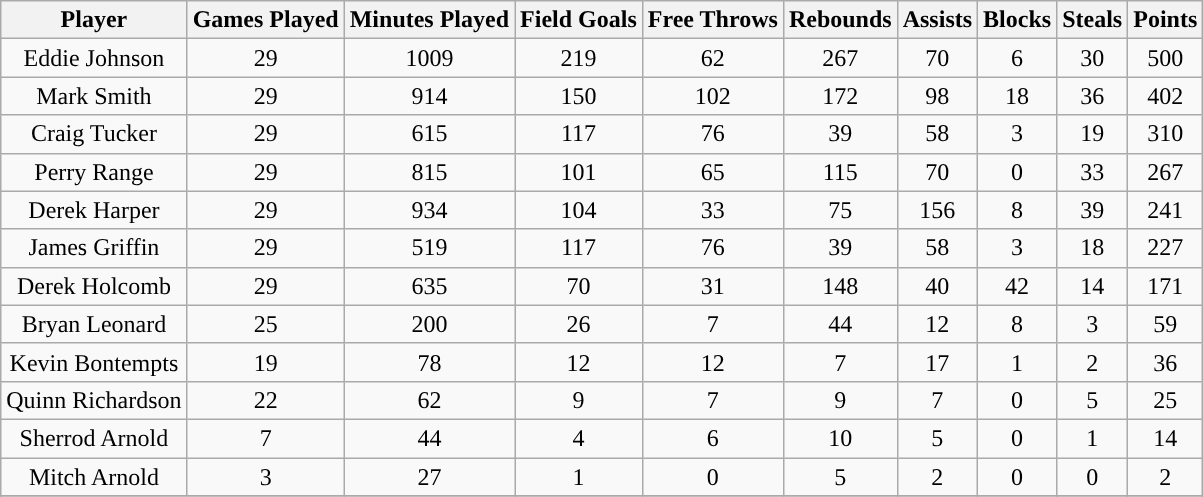<table class="wikitable sortable">
<tr>
<th>Player</th>
<th>Games Played</th>
<th>Minutes Played</th>
<th>Field Goals</th>
<th>Free Throws</th>
<th>Rebounds</th>
<th>Assists</th>
<th>Blocks</th>
<th>Steals</th>
<th>Points</th>
</tr>
<tr align="center" bgcolor="">
<td>Eddie Johnson</td>
<td>29</td>
<td>1009</td>
<td>219</td>
<td>62</td>
<td>267</td>
<td>70</td>
<td>6</td>
<td>30</td>
<td>500</td>
</tr>
<tr align="center" bgcolor="">
<td>Mark Smith</td>
<td>29</td>
<td>914</td>
<td>150</td>
<td>102</td>
<td>172</td>
<td>98</td>
<td>18</td>
<td>36</td>
<td>402</td>
</tr>
<tr align="center" bgcolor="">
<td>Craig Tucker</td>
<td>29</td>
<td>615</td>
<td>117</td>
<td>76</td>
<td>39</td>
<td>58</td>
<td>3</td>
<td>19</td>
<td>310</td>
</tr>
<tr align="center" bgcolor="">
<td>Perry Range</td>
<td>29</td>
<td>815</td>
<td>101</td>
<td>65</td>
<td>115</td>
<td>70</td>
<td>0</td>
<td>33</td>
<td>267</td>
</tr>
<tr align="center" bgcolor="">
<td>Derek Harper</td>
<td>29</td>
<td>934</td>
<td>104</td>
<td>33</td>
<td>75</td>
<td>156</td>
<td>8</td>
<td>39</td>
<td>241</td>
</tr>
<tr align="center" bgcolor="">
<td>James Griffin</td>
<td>29</td>
<td>519</td>
<td>117</td>
<td>76</td>
<td>39</td>
<td>58</td>
<td>3</td>
<td>18</td>
<td>227</td>
</tr>
<tr align="center" bgcolor="">
<td>Derek Holcomb</td>
<td>29</td>
<td>635</td>
<td>70</td>
<td>31</td>
<td>148</td>
<td>40</td>
<td>42</td>
<td>14</td>
<td>171</td>
</tr>
<tr align="center" bgcolor="">
<td>Bryan Leonard</td>
<td>25</td>
<td>200</td>
<td>26</td>
<td>7</td>
<td>44</td>
<td>12</td>
<td>8</td>
<td>3</td>
<td>59</td>
</tr>
<tr align="center" bgcolor="">
<td>Kevin Bontempts</td>
<td>19</td>
<td>78</td>
<td>12</td>
<td>12</td>
<td>7</td>
<td>17</td>
<td>1</td>
<td>2</td>
<td>36</td>
</tr>
<tr align="center" bgcolor="">
<td>Quinn Richardson</td>
<td>22</td>
<td>62</td>
<td>9</td>
<td>7</td>
<td>9</td>
<td>7</td>
<td>0</td>
<td>5</td>
<td>25</td>
</tr>
<tr align="center" bgcolor="">
<td>Sherrod Arnold</td>
<td>7</td>
<td>44</td>
<td>4</td>
<td>6</td>
<td>10</td>
<td>5</td>
<td>0</td>
<td>1</td>
<td>14</td>
</tr>
<tr align="center" bgcolor="">
<td>Mitch Arnold</td>
<td>3</td>
<td>27</td>
<td>1</td>
<td>0</td>
<td>5</td>
<td>2</td>
<td>0</td>
<td>0</td>
<td>2</td>
</tr>
<tr align="center" bgcolor="">
</tr>
</table>
